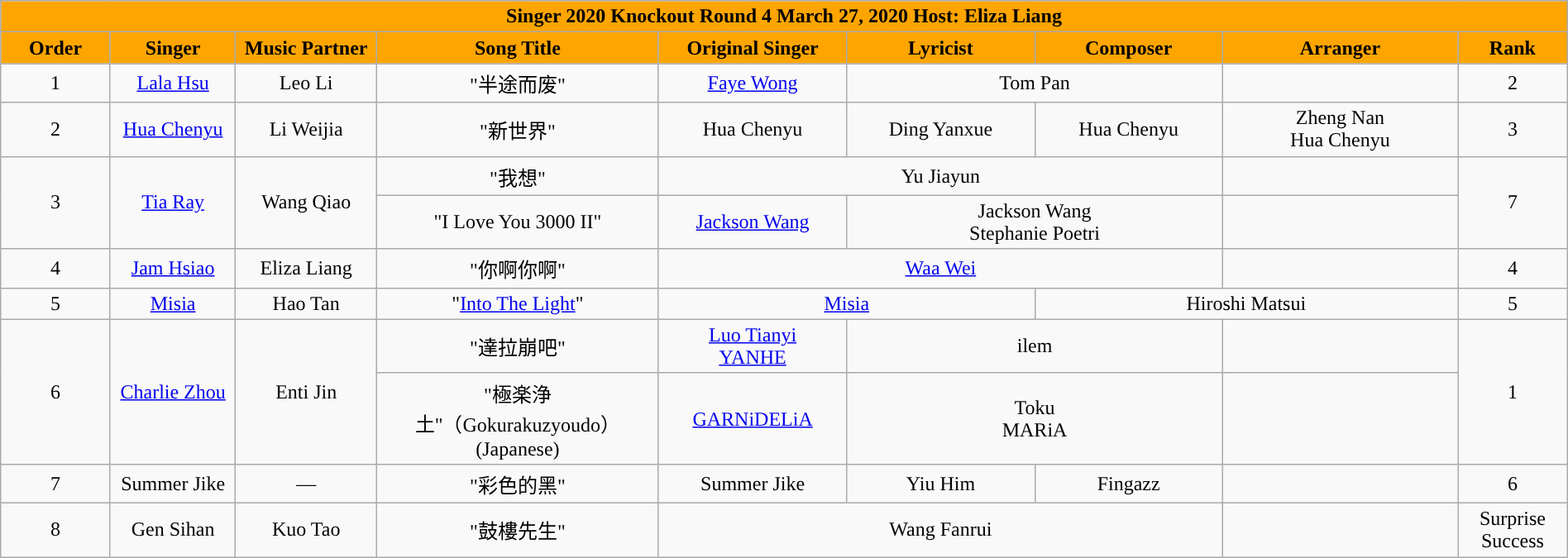<table class="wikitable sortable mw-collapsible" width="100%" style="text-align:center">
<tr align=center style="background:orange">
<td colspan="9"><div><strong>Singer 2020 Knockout Round 4 March 27, 2020 Host: Eliza Liang</strong></div></td>
</tr>
<tr style="background:orange">
<td style="width:7%"><strong>Order</strong></td>
<td style="width:8%"><strong>Singer</strong></td>
<td style="width:9%"><strong>Music Partner</strong></td>
<td style="width:18%"><strong>Song Title</strong></td>
<td style="width:12%"><strong>Original Singer</strong></td>
<td style="width:12% "><strong>Lyricist</strong></td>
<td style="width:12%"><strong>Composer</strong></td>
<td style="width:15%"><strong>Arranger</strong></td>
<td style="width:7%"><strong>Rank</strong></td>
</tr>
<tr>
<td>1</td>
<td><a href='#'>Lala Hsu</a></td>
<td>Leo Li</td>
<td>"半途而废"</td>
<td><a href='#'>Faye Wong</a></td>
<td colspan=2>Tom Pan</td>
<td></td>
<td>2</td>
</tr>
<tr>
<td>2</td>
<td><a href='#'>Hua Chenyu</a></td>
<td>Li Weijia</td>
<td>"新世界"</td>
<td>Hua Chenyu</td>
<td>Ding Yanxue</td>
<td>Hua Chenyu</td>
<td>Zheng Nan<br>Hua Chenyu</td>
<td>3</td>
</tr>
<tr>
<td rowspan=2>3</td>
<td rowspan=2><a href='#'>Tia Ray</a></td>
<td rowspan=2>Wang Qiao</td>
<td>"我想"</td>
<td colspan=3>Yu Jiayun</td>
<td></td>
<td rowspan=2>7</td>
</tr>
<tr>
<td>"I Love You 3000 II"</td>
<td><a href='#'>Jackson Wang</a></td>
<td colspan=2>Jackson Wang<br>Stephanie Poetri</td>
<td></td>
</tr>
<tr>
<td>4</td>
<td><a href='#'>Jam Hsiao</a></td>
<td>Eliza Liang</td>
<td>"你啊你啊"</td>
<td colspan=3><a href='#'>Waa Wei</a></td>
<td></td>
<td>4</td>
</tr>
<tr>
<td>5</td>
<td><a href='#'>Misia</a></td>
<td>Hao Tan</td>
<td>"<a href='#'>Into The Light</a>"</td>
<td colspan=2><a href='#'>Misia</a></td>
<td colspan=2>Hiroshi Matsui</td>
<td>5</td>
</tr>
<tr>
<td rowspan=2>6</td>
<td rowspan=2><a href='#'>Charlie Zhou</a></td>
<td rowspan=2>Enti Jin</td>
<td>"達拉崩吧"</td>
<td><a href='#'>Luo Tianyi</a> <br><a href='#'>YANHE</a></td>
<td colspan=2>ilem</td>
<td></td>
<td rowspan=2>1</td>
</tr>
<tr>
<td>"極楽浄土"（Gokurakuzyoudo） (Japanese)</td>
<td><a href='#'>GARNiDELiA</a></td>
<td colspan=2>Toku<br>MARiA</td>
<td></td>
</tr>
<tr>
<td>7</td>
<td>Summer Jike</td>
<td>—</td>
<td>"彩色的黑"</td>
<td>Summer Jike</td>
<td>Yiu Him</td>
<td>Fingazz</td>
<td></td>
<td>6</td>
</tr>
<tr>
<td>8</td>
<td>Gen Sihan</td>
<td>Kuo Tao</td>
<td>"鼓樓先生"</td>
<td colspan=3>Wang Fanrui</td>
<td></td>
<td>Surprise Success</td>
</tr>
</table>
